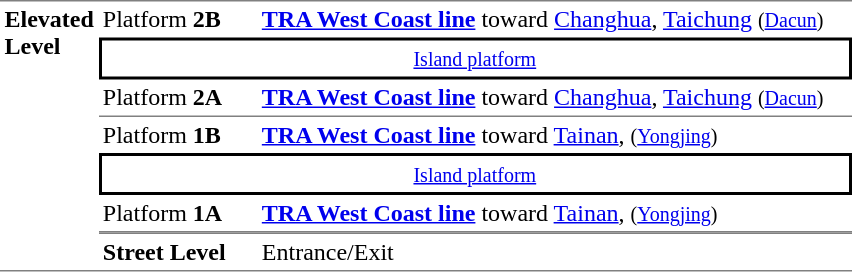<table border=0 cellspacing=0 cellpadding=3>
<tr>
<td style="border-bottom:solid 1px gray;border-top:solid 1px gray;" rowspan=38 valign=top><strong>Elevated<br>Level</strong></td>
<td style="border-top:solid 1px gray;" width=100>Platform <span><strong>2B</strong></span></td>
<td style="border-top:solid 1px gray;" width=390><a href='#'><span><strong>TRA West Coast line</strong></span></a> toward <a href='#'>Changhua</a>, <a href='#'>Taichung</a> <small>(<a href='#'>Dacun</a>)</small></td>
</tr>
<tr>
<td style="border-top:solid 2px black;border-right:solid 2px black;border-left:solid 2px black;border-bottom:solid 2px black;text-align:center;" colspan=2><small><a href='#'>Island platform</a></small></td>
</tr>
<tr>
<td style="border-bottom:solid 1px gray;">Platform <span><strong>2A</strong></span></td>
<td style="border-bottom:solid 1px gray;"><a href='#'><span><strong>TRA West Coast line</strong></span></a> toward <a href='#'>Changhua</a>, <a href='#'>Taichung</a> <small>(<a href='#'>Dacun</a>)</small></td>
</tr>
<tr>
<td style="border-top:solid 0px gray;" width=100>Platform <span><strong>1B</strong></span></td>
<td style="border-top:solid 0px gray;" width=390><a href='#'><span><strong>TRA West Coast line</strong></span></a> toward <a href='#'>Tainan</a>,  <small>(<a href='#'>Yongjing</a>)</small></td>
</tr>
<tr>
<td style="border-top:solid 2px black;border-right:solid 2px black;border-left:solid 2px black;border-bottom:solid 2px black;text-align:center;" colspan=2><small><a href='#'>Island platform</a></small></td>
</tr>
<tr>
<td style="border-bottom:solid 1px gray;">Platform <span><strong>1A</strong></span></td>
<td style="border-bottom:solid 1px gray;"><a href='#'><span><strong>TRA West Coast line</strong></span></a> toward <a href='#'>Tainan</a>,  <small>(<a href='#'>Yongjing</a>)</small></td>
</tr>
<tr>
<td style="border-bottom:solid 1px gray;border-top:solid 1px gray;" width=50 rowspan=5 valign=top><strong>Street Level</strong></td>
<td style="border-top:solid 1px gray;border-bottom:solid 1px gray;" width=390 valign=top>Entrance/Exit</td>
</tr>
</table>
